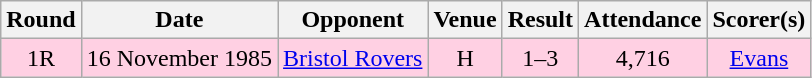<table class="wikitable sortable" style="text-align:center;">
<tr>
<th>Round</th>
<th>Date</th>
<th>Opponent</th>
<th>Venue</th>
<th>Result</th>
<th>Attendance</th>
<th>Scorer(s)</th>
</tr>
<tr style="background:#ffd0e3;">
<td>1R</td>
<td>16 November 1985</td>
<td><a href='#'>Bristol Rovers</a></td>
<td>H</td>
<td>1–3</td>
<td>4,716</td>
<td><a href='#'>Evans</a></td>
</tr>
</table>
